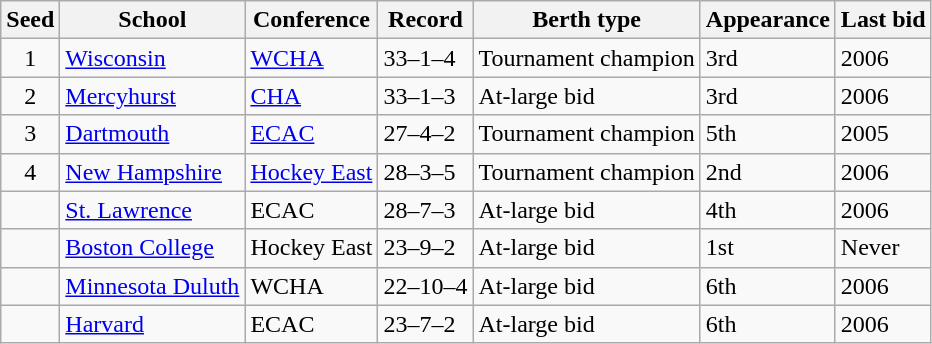<table class="wikitable">
<tr>
<th>Seed</th>
<th>School</th>
<th>Conference</th>
<th>Record</th>
<th>Berth type</th>
<th>Appearance</th>
<th>Last bid</th>
</tr>
<tr>
<td align=center>1</td>
<td><a href='#'>Wisconsin</a></td>
<td><a href='#'>WCHA</a></td>
<td>33–1–4</td>
<td>Tournament champion</td>
<td>3rd</td>
<td>2006</td>
</tr>
<tr>
<td align=center>2</td>
<td><a href='#'>Mercyhurst</a></td>
<td><a href='#'>CHA</a></td>
<td>33–1–3</td>
<td>At-large bid</td>
<td>3rd</td>
<td>2006</td>
</tr>
<tr>
<td align=center>3</td>
<td><a href='#'>Dartmouth</a></td>
<td><a href='#'>ECAC</a></td>
<td>27–4–2</td>
<td>Tournament champion</td>
<td>5th</td>
<td>2005</td>
</tr>
<tr>
<td align=center>4</td>
<td><a href='#'>New Hampshire</a></td>
<td><a href='#'>Hockey East</a></td>
<td>28–3–5</td>
<td>Tournament champion</td>
<td>2nd</td>
<td>2006</td>
</tr>
<tr>
<td></td>
<td><a href='#'>St. Lawrence</a></td>
<td>ECAC</td>
<td>28–7–3</td>
<td>At-large bid</td>
<td>4th</td>
<td>2006</td>
</tr>
<tr>
<td></td>
<td><a href='#'>Boston College</a></td>
<td>Hockey East</td>
<td>23–9–2</td>
<td>At-large bid</td>
<td>1st</td>
<td>Never</td>
</tr>
<tr>
<td></td>
<td><a href='#'>Minnesota Duluth</a></td>
<td>WCHA</td>
<td>22–10–4</td>
<td>At-large bid</td>
<td>6th</td>
<td>2006</td>
</tr>
<tr>
<td></td>
<td><a href='#'>Harvard</a></td>
<td>ECAC</td>
<td>23–7–2</td>
<td>At-large bid</td>
<td>6th</td>
<td>2006</td>
</tr>
</table>
